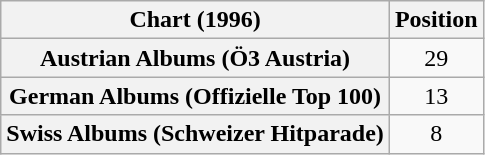<table class="wikitable sortable plainrowheaders" style="text-align:center">
<tr>
<th scope="col">Chart (1996)</th>
<th scope="col">Position</th>
</tr>
<tr>
<th scope="row">Austrian Albums (Ö3 Austria)</th>
<td>29</td>
</tr>
<tr>
<th scope="row">German Albums (Offizielle Top 100)</th>
<td>13</td>
</tr>
<tr>
<th scope="row">Swiss Albums (Schweizer Hitparade)</th>
<td>8</td>
</tr>
</table>
